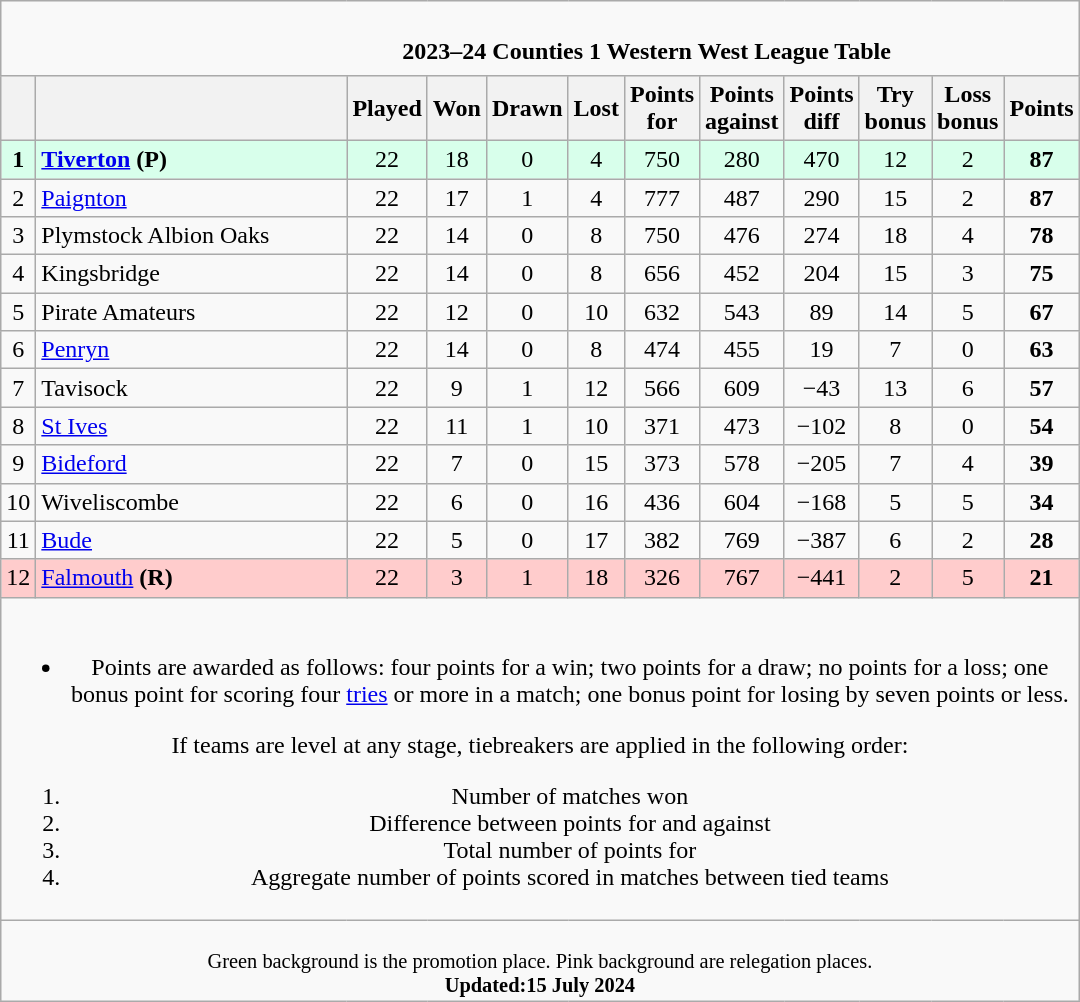<table class="wikitable" style="text-align: center;">
<tr>
<td colspan="15" cellpadding="0" cellspacing="0"><br><table border="0" width="100%" cellpadding="0" cellspacing="0">
<tr>
<td width=20% style="border:0px"></td>
<td style="border:0px"><strong> 2023–24 Counties 1 Western West League Table</strong> </td>
</tr>
</table>
</td>
</tr>
<tr>
<th bgcolor="#efefef" width="10"></th>
<th bgcolor="#efefef" width="200"></th>
<th bgcolor="#efefef" width="20">Played</th>
<th bgcolor="#efefef" width="20">Won</th>
<th bgcolor="#efefef" width="20">Drawn</th>
<th bgcolor="#efefef" width="20">Lost</th>
<th bgcolor="#efefef" width="20">Points for</th>
<th bgcolor="#efefef" width="20">Points against</th>
<th bgcolor="#efefef" width="20">Points diff</th>
<th bgcolor="#efefef" width="20">Try bonus</th>
<th bgcolor="#efefef" width="20">Loss bonus</th>
<th bgcolor="#efefef" width="20">Points</th>
</tr>
<tr bgcolor=#d8ffeb align=center>
<td><strong>1</strong></td>
<td align=left><strong><a href='#'>Tiverton</a></strong> <strong>(P)</strong></td>
<td>22</td>
<td>18</td>
<td>0</td>
<td>4</td>
<td>750</td>
<td>280</td>
<td>470</td>
<td>12</td>
<td>2</td>
<td><strong>87</strong></td>
</tr>
<tr>
<td>2</td>
<td align=left><a href='#'>Paignton</a></td>
<td>22</td>
<td>17</td>
<td>1</td>
<td>4</td>
<td>777</td>
<td>487</td>
<td>290</td>
<td>15</td>
<td>2</td>
<td><strong>87</strong></td>
</tr>
<tr>
<td>3</td>
<td align=left>Plymstock Albion Oaks</td>
<td>22</td>
<td>14</td>
<td>0</td>
<td>8</td>
<td>750</td>
<td>476</td>
<td>274</td>
<td>18</td>
<td>4</td>
<td><strong>78</strong></td>
</tr>
<tr>
<td>4</td>
<td align=left>Kingsbridge</td>
<td>22</td>
<td>14</td>
<td>0</td>
<td>8</td>
<td>656</td>
<td>452</td>
<td>204</td>
<td>15</td>
<td>3</td>
<td><strong>75</strong></td>
</tr>
<tr>
<td>5</td>
<td align=left>Pirate Amateurs</td>
<td>22</td>
<td>12</td>
<td>0</td>
<td>10</td>
<td>632</td>
<td>543</td>
<td>89</td>
<td>14</td>
<td>5</td>
<td><strong>67</strong></td>
</tr>
<tr>
<td>6</td>
<td align=left><a href='#'>Penryn</a></td>
<td>22</td>
<td>14</td>
<td>0</td>
<td>8</td>
<td>474</td>
<td>455</td>
<td>19</td>
<td>7</td>
<td>0</td>
<td><strong>63</strong></td>
</tr>
<tr>
<td>7</td>
<td align=left>Tavisock</td>
<td>22</td>
<td>9</td>
<td>1</td>
<td>12</td>
<td>566</td>
<td>609</td>
<td>−43</td>
<td>13</td>
<td>6</td>
<td><strong>57</strong></td>
</tr>
<tr>
<td>8</td>
<td align=left><a href='#'>St Ives</a></td>
<td>22</td>
<td>11</td>
<td>1</td>
<td>10</td>
<td>371</td>
<td>473</td>
<td>−102</td>
<td>8</td>
<td>0</td>
<td><strong>54</strong></td>
</tr>
<tr>
<td>9</td>
<td align=left><a href='#'>Bideford</a></td>
<td>22</td>
<td>7</td>
<td>0</td>
<td>15</td>
<td>373</td>
<td>578</td>
<td>−205</td>
<td>7</td>
<td>4</td>
<td><strong>39</strong></td>
</tr>
<tr>
<td>10</td>
<td align=left>Wiveliscombe</td>
<td>22</td>
<td>6</td>
<td>0</td>
<td>16</td>
<td>436</td>
<td>604</td>
<td>−168</td>
<td>5</td>
<td>5</td>
<td><strong>34</strong></td>
</tr>
<tr>
<td>11</td>
<td align=left><a href='#'>Bude</a></td>
<td>22</td>
<td>5</td>
<td>0</td>
<td>17</td>
<td>382</td>
<td>769</td>
<td>−387</td>
<td>6</td>
<td>2</td>
<td><strong>28</strong></td>
</tr>
<tr bgcolor=#ffcccc>
<td>12</td>
<td align=left><a href='#'>Falmouth</a> <strong>(R)</strong></td>
<td>22</td>
<td>3</td>
<td>1</td>
<td>18</td>
<td>326</td>
<td>767</td>
<td>−441</td>
<td>2</td>
<td>5</td>
<td><strong>21</strong></td>
</tr>
<tr>
<td colspan="15"><br><ul><li>Points are awarded as follows: four points for a win; two points for a draw; no points for a loss; one bonus point for scoring four <a href='#'>tries</a> or more in a match; one bonus point for losing by seven points or less.</li></ul>If teams are level at any stage, tiebreakers are applied in the following order:<ol><li>Number of matches won</li><li>Difference between points for and against</li><li>Total number of points for</li><li>Aggregate number of points scored in matches between tied teams</li></ol></td>
</tr>
<tr |align=left|>
<td colspan="15" style="border:0px;font-size:85%;"><br><span>Green background</span> is the promotion place.

<span>Pink background</span> are relegation places. <br>
<strong>Updated:15 July 2024</strong></td>
</tr>
<tr |align=left|>
</tr>
</table>
